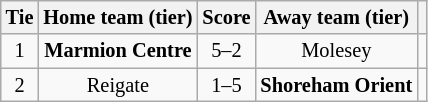<table class="wikitable" style="text-align:center; font-size:85%">
<tr>
<th>Tie</th>
<th>Home team (tier)</th>
<th>Score</th>
<th>Away team (tier)</th>
<th></th>
</tr>
<tr>
<td align="center">1</td>
<td><strong>Marmion Centre</strong></td>
<td align="center">5–2</td>
<td>Molesey</td>
<td></td>
</tr>
<tr>
<td align="center">2</td>
<td>Reigate</td>
<td align="center">1–5</td>
<td><strong>Shoreham Orient</strong></td>
<td></td>
</tr>
</table>
